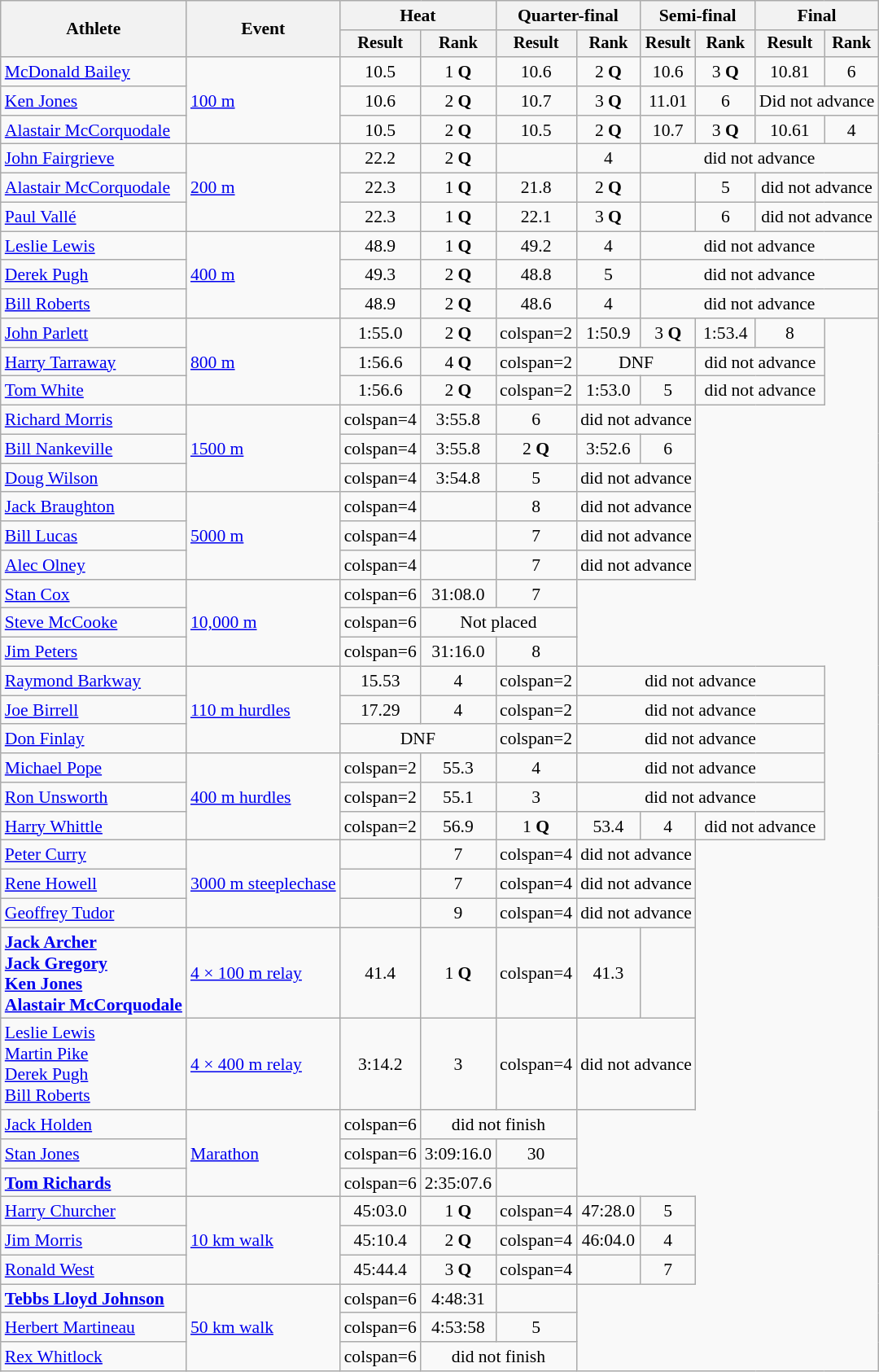<table class=wikitable style=font-size:90%;text-align:center>
<tr>
<th rowspan=2>Athlete</th>
<th rowspan=2>Event</th>
<th colspan=2>Heat</th>
<th colspan=2>Quarter-final</th>
<th colspan=2>Semi-final</th>
<th colspan=2>Final</th>
</tr>
<tr style=font-size:95%>
<th>Result</th>
<th>Rank</th>
<th>Result</th>
<th>Rank</th>
<th>Result</th>
<th>Rank</th>
<th>Result</th>
<th>Rank</th>
</tr>
<tr>
<td align=left><a href='#'>McDonald Bailey</a></td>
<td align=left rowspan=3><a href='#'>100 m</a></td>
<td>10.5</td>
<td>1 <strong>Q</strong></td>
<td>10.6</td>
<td>2 <strong>Q</strong></td>
<td>10.6</td>
<td>3 <strong>Q</strong></td>
<td>10.81</td>
<td>6</td>
</tr>
<tr>
<td align=left><a href='#'>Ken Jones</a></td>
<td>10.6</td>
<td>2 <strong>Q</strong></td>
<td>10.7</td>
<td>3 <strong>Q</strong></td>
<td>11.01</td>
<td>6</td>
<td colspan=2>Did not advance</td>
</tr>
<tr>
<td align=left><a href='#'>Alastair McCorquodale</a></td>
<td>10.5</td>
<td>2 <strong>Q</strong></td>
<td>10.5</td>
<td>2 <strong>Q</strong></td>
<td>10.7</td>
<td>3 <strong>Q</strong></td>
<td>10.61</td>
<td>4</td>
</tr>
<tr>
<td align=left><a href='#'>John Fairgrieve</a></td>
<td align=left rowspan=3><a href='#'>200 m</a></td>
<td>22.2</td>
<td>2 <strong>Q</strong></td>
<td></td>
<td>4</td>
<td colspan=4>did not advance</td>
</tr>
<tr>
<td align=left><a href='#'>Alastair McCorquodale</a></td>
<td>22.3</td>
<td>1 <strong>Q</strong></td>
<td>21.8</td>
<td>2 <strong>Q</strong></td>
<td></td>
<td>5</td>
<td colspan=2>did not advance</td>
</tr>
<tr>
<td align=left><a href='#'>Paul Vallé</a></td>
<td>22.3</td>
<td>1 <strong>Q</strong></td>
<td>22.1</td>
<td>3 <strong>Q</strong></td>
<td></td>
<td>6</td>
<td colspan=2>did not advance</td>
</tr>
<tr>
<td align=left><a href='#'>Leslie Lewis</a></td>
<td align=left rowspan=3><a href='#'>400 m</a></td>
<td>48.9</td>
<td>1 <strong>Q</strong></td>
<td>49.2</td>
<td>4</td>
<td colspan=4>did not advance</td>
</tr>
<tr>
<td align=left><a href='#'>Derek Pugh</a></td>
<td>49.3</td>
<td>2 <strong>Q</strong></td>
<td>48.8</td>
<td>5</td>
<td colspan=4>did not advance</td>
</tr>
<tr>
<td align=left><a href='#'>Bill Roberts</a></td>
<td>48.9</td>
<td>2 <strong>Q</strong></td>
<td>48.6</td>
<td>4</td>
<td colspan=4>did not advance</td>
</tr>
<tr>
<td align=left><a href='#'>John Parlett</a></td>
<td align=left rowspan=3><a href='#'>800 m</a></td>
<td>1:55.0</td>
<td>2 <strong>Q</strong></td>
<td>colspan=2 </td>
<td>1:50.9</td>
<td>3 <strong>Q</strong></td>
<td>1:53.4</td>
<td>8</td>
</tr>
<tr>
<td align=left><a href='#'>Harry Tarraway</a></td>
<td>1:56.6</td>
<td>4 <strong>Q</strong></td>
<td>colspan=2 </td>
<td colspan=2>DNF</td>
<td colspan=2>did not advance</td>
</tr>
<tr>
<td align=left><a href='#'>Tom White</a></td>
<td>1:56.6</td>
<td>2 <strong>Q</strong></td>
<td>colspan=2 </td>
<td>1:53.0</td>
<td>5</td>
<td colspan=2>did not advance</td>
</tr>
<tr>
<td align=left><a href='#'>Richard Morris</a></td>
<td align=left rowspan=3><a href='#'>1500 m</a></td>
<td>colspan=4 </td>
<td>3:55.8</td>
<td>6</td>
<td colspan=2>did not advance</td>
</tr>
<tr>
<td align=left><a href='#'>Bill Nankeville</a></td>
<td>colspan=4 </td>
<td>3:55.8</td>
<td>2 <strong>Q</strong></td>
<td>3:52.6</td>
<td>6</td>
</tr>
<tr>
<td align=left><a href='#'>Doug Wilson</a></td>
<td>colspan=4 </td>
<td>3:54.8</td>
<td>5</td>
<td colspan=2>did not advance</td>
</tr>
<tr>
<td align=left><a href='#'>Jack Braughton</a></td>
<td align=left rowspan=3><a href='#'>5000 m</a></td>
<td>colspan=4 </td>
<td></td>
<td>8</td>
<td colspan=2>did not advance</td>
</tr>
<tr>
<td align=left><a href='#'>Bill Lucas</a></td>
<td>colspan=4 </td>
<td></td>
<td>7</td>
<td colspan=2>did not advance</td>
</tr>
<tr>
<td align=left><a href='#'>Alec Olney</a></td>
<td>colspan=4 </td>
<td></td>
<td>7</td>
<td colspan=2>did not advance</td>
</tr>
<tr>
<td align=left><a href='#'>Stan Cox</a></td>
<td align=left rowspan=3><a href='#'>10,000 m</a></td>
<td>colspan=6 </td>
<td>31:08.0</td>
<td>7</td>
</tr>
<tr>
<td align=left><a href='#'>Steve McCooke</a></td>
<td>colspan=6 </td>
<td colspan=2>Not placed</td>
</tr>
<tr>
<td align=left><a href='#'>Jim Peters</a></td>
<td>colspan=6 </td>
<td>31:16.0</td>
<td>8</td>
</tr>
<tr>
<td align=left><a href='#'>Raymond Barkway</a></td>
<td align=left rowspan=3><a href='#'>110 m hurdles</a></td>
<td>15.53</td>
<td>4</td>
<td>colspan=2 </td>
<td colspan=4>did not advance</td>
</tr>
<tr>
<td align=left><a href='#'>Joe Birrell</a></td>
<td>17.29</td>
<td>4</td>
<td>colspan=2 </td>
<td colspan=4>did not advance</td>
</tr>
<tr>
<td align=left><a href='#'>Don Finlay</a></td>
<td colspan=2>DNF</td>
<td>colspan=2 </td>
<td colspan=4>did not advance</td>
</tr>
<tr>
<td align=left><a href='#'>Michael Pope</a></td>
<td align=left rowspan=3><a href='#'>400 m hurdles</a></td>
<td>colspan=2 </td>
<td>55.3</td>
<td>4</td>
<td colspan=4>did not advance</td>
</tr>
<tr>
<td align=left><a href='#'>Ron Unsworth</a></td>
<td>colspan=2 </td>
<td>55.1</td>
<td>3</td>
<td colspan=4>did not advance</td>
</tr>
<tr>
<td align=left><a href='#'>Harry Whittle</a></td>
<td>colspan=2 </td>
<td>56.9</td>
<td>1 <strong>Q</strong></td>
<td>53.4</td>
<td>4</td>
<td colspan=2>did not advance</td>
</tr>
<tr>
<td align=left><a href='#'>Peter Curry</a></td>
<td align=left rowspan=3><a href='#'>3000 m steeplechase</a></td>
<td></td>
<td>7</td>
<td>colspan=4 </td>
<td colspan=2>did not advance</td>
</tr>
<tr>
<td align=left><a href='#'>Rene Howell</a></td>
<td></td>
<td>7</td>
<td>colspan=4 </td>
<td colspan=2>did not advance</td>
</tr>
<tr>
<td align=left><a href='#'>Geoffrey Tudor</a></td>
<td></td>
<td>9</td>
<td>colspan=4 </td>
<td colspan=2>did not advance</td>
</tr>
<tr>
<td align=left><strong><a href='#'>Jack Archer</a><br><a href='#'>Jack Gregory</a><br><a href='#'>Ken Jones</a><br><a href='#'>Alastair McCorquodale</a></strong></td>
<td align=left><a href='#'>4 × 100 m relay</a></td>
<td>41.4</td>
<td>1 <strong>Q</strong></td>
<td>colspan=4 </td>
<td>41.3</td>
<td></td>
</tr>
<tr>
<td align=left><a href='#'>Leslie Lewis</a><br><a href='#'>Martin Pike</a><br><a href='#'>Derek Pugh</a><br><a href='#'>Bill Roberts</a></td>
<td align=left><a href='#'>4 × 400 m relay</a></td>
<td>3:14.2</td>
<td>3</td>
<td>colspan=4 </td>
<td colspan=2>did not advance</td>
</tr>
<tr>
<td align=left><a href='#'>Jack Holden</a></td>
<td align=left rowspan=3><a href='#'>Marathon</a></td>
<td>colspan=6 </td>
<td colspan=2>did not finish</td>
</tr>
<tr>
<td align=left><a href='#'>Stan Jones</a></td>
<td>colspan=6 </td>
<td>3:09:16.0</td>
<td>30</td>
</tr>
<tr>
<td align=left><strong><a href='#'>Tom Richards</a></strong></td>
<td>colspan=6 </td>
<td>2:35:07.6</td>
<td></td>
</tr>
<tr>
<td align=left><a href='#'>Harry Churcher</a></td>
<td align=left rowspan=3><a href='#'>10 km walk</a></td>
<td>45:03.0</td>
<td>1 <strong>Q</strong></td>
<td>colspan=4 </td>
<td>47:28.0</td>
<td>5</td>
</tr>
<tr>
<td align=left><a href='#'>Jim Morris</a></td>
<td>45:10.4</td>
<td>2 <strong>Q</strong></td>
<td>colspan=4 </td>
<td>46:04.0</td>
<td>4</td>
</tr>
<tr>
<td align=left><a href='#'>Ronald West</a></td>
<td>45:44.4</td>
<td>3 <strong>Q</strong></td>
<td>colspan=4 </td>
<td></td>
<td>7</td>
</tr>
<tr>
<td align=left><strong><a href='#'>Tebbs Lloyd Johnson</a></strong></td>
<td align=left rowspan=3><a href='#'>50 km walk</a></td>
<td>colspan=6 </td>
<td>4:48:31</td>
<td></td>
</tr>
<tr>
<td align=left><a href='#'>Herbert Martineau</a></td>
<td>colspan=6 </td>
<td>4:53:58</td>
<td>5</td>
</tr>
<tr>
<td align=left><a href='#'>Rex Whitlock</a></td>
<td>colspan=6 </td>
<td colspan=2>did not finish</td>
</tr>
</table>
